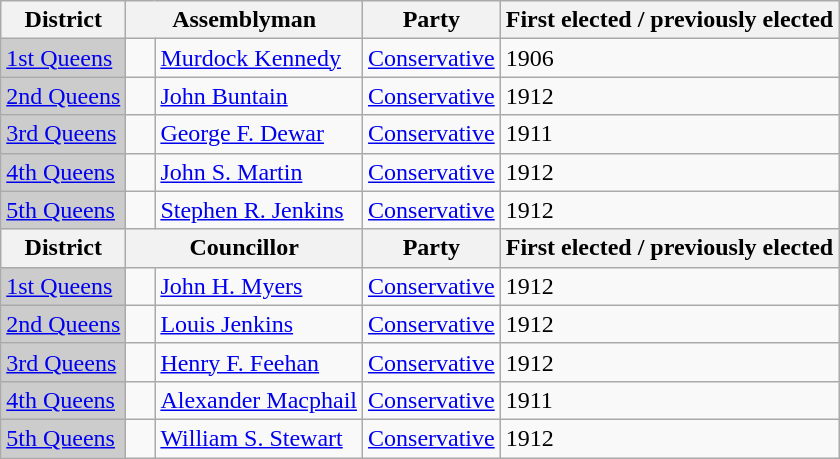<table class="wikitable sortable">
<tr>
<th>District</th>
<th colspan="2">Assemblyman</th>
<th>Party</th>
<th>First elected / previously elected</th>
</tr>
<tr>
<td bgcolor="CCCCCC"><a href='#'>1st Queens</a></td>
<td>   </td>
<td><a href='#'>Murdock Kennedy</a></td>
<td><a href='#'>Conservative</a></td>
<td>1906</td>
</tr>
<tr>
<td bgcolor="CCCCCC"><a href='#'>2nd Queens</a></td>
<td>   </td>
<td><a href='#'>John Buntain</a></td>
<td><a href='#'>Conservative</a></td>
<td>1912</td>
</tr>
<tr>
<td bgcolor="CCCCCC"><a href='#'>3rd Queens</a></td>
<td>   </td>
<td><a href='#'>George F. Dewar</a></td>
<td><a href='#'>Conservative</a></td>
<td>1911</td>
</tr>
<tr>
<td bgcolor="CCCCCC"><a href='#'>4th Queens</a></td>
<td>   </td>
<td><a href='#'>John S. Martin</a></td>
<td><a href='#'>Conservative</a></td>
<td>1912</td>
</tr>
<tr>
<td bgcolor="CCCCCC"><a href='#'>5th Queens</a></td>
<td>   </td>
<td><a href='#'>Stephen R. Jenkins</a></td>
<td><a href='#'>Conservative</a></td>
<td>1912</td>
</tr>
<tr>
<th>District</th>
<th colspan="2">Councillor</th>
<th>Party</th>
<th>First elected / previously elected</th>
</tr>
<tr>
<td bgcolor="CCCCCC"><a href='#'>1st Queens</a></td>
<td>   </td>
<td><a href='#'>John H. Myers</a></td>
<td><a href='#'>Conservative</a></td>
<td>1912</td>
</tr>
<tr>
<td bgcolor="CCCCCC"><a href='#'>2nd Queens</a></td>
<td>   </td>
<td><a href='#'>Louis Jenkins</a></td>
<td><a href='#'>Conservative</a></td>
<td>1912</td>
</tr>
<tr>
<td bgcolor="CCCCCC"><a href='#'>3rd Queens</a></td>
<td>   </td>
<td><a href='#'>Henry F. Feehan</a></td>
<td><a href='#'>Conservative</a></td>
<td>1912</td>
</tr>
<tr>
<td bgcolor="CCCCCC"><a href='#'>4th Queens</a></td>
<td>   </td>
<td><a href='#'>Alexander Macphail</a></td>
<td><a href='#'>Conservative</a></td>
<td>1911</td>
</tr>
<tr>
<td bgcolor="CCCCCC"><a href='#'>5th Queens</a></td>
<td>   </td>
<td><a href='#'>William S. Stewart</a></td>
<td><a href='#'>Conservative</a></td>
<td>1912</td>
</tr>
</table>
